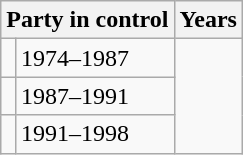<table class="wikitable">
<tr>
<th colspan="2">Party in control</th>
<th>Years</th>
</tr>
<tr>
<td></td>
<td>1974–1987</td>
</tr>
<tr>
<td></td>
<td>1987–1991</td>
</tr>
<tr>
<td></td>
<td>1991–1998</td>
</tr>
</table>
